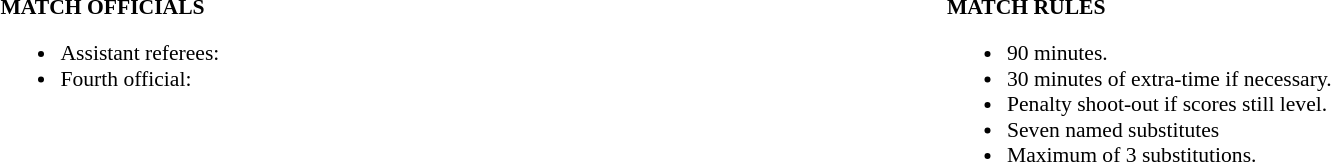<table width=100% style="font-size: 90%">
<tr>
<td width=50% valign=top><br><strong>MATCH OFFICIALS</strong><ul><li>Assistant referees:</li><li>Fourth official:</li></ul></td>
<td width=50% valign=top><br><strong>MATCH RULES</strong><ul><li>90 minutes.</li><li>30 minutes of extra-time if necessary.</li><li>Penalty shoot-out if scores still level.</li><li>Seven named substitutes</li><li>Maximum of 3 substitutions.</li></ul></td>
</tr>
</table>
